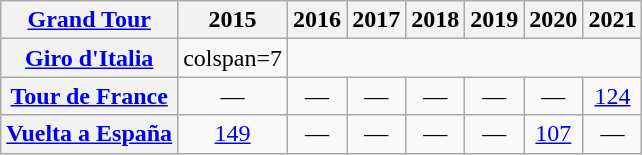<table class="wikitable plainrowheaders">
<tr>
<th scope="col"><a href='#'>Grand Tour</a></th>
<th scope="col">2015</th>
<th scope="col">2016</th>
<th scope="col">2017</th>
<th scope="col">2018</th>
<th scope="col">2019</th>
<th scope="col">2020</th>
<th scope="col">2021</th>
</tr>
<tr style="text-align:center;">
<th scope="row"> <a href='#'>Giro d'Italia</a></th>
<td>colspan=7 </td>
</tr>
<tr style="text-align:center;">
<th scope="row"> <a href='#'>Tour de France</a></th>
<td>—</td>
<td>—</td>
<td>—</td>
<td>—</td>
<td>—</td>
<td>—</td>
<td><a href='#'>124</a></td>
</tr>
<tr style="text-align:center;">
<th scope="row"> <a href='#'>Vuelta a España</a></th>
<td><a href='#'>149</a></td>
<td>—</td>
<td>—</td>
<td>—</td>
<td>—</td>
<td><a href='#'>107</a></td>
<td>—</td>
</tr>
</table>
